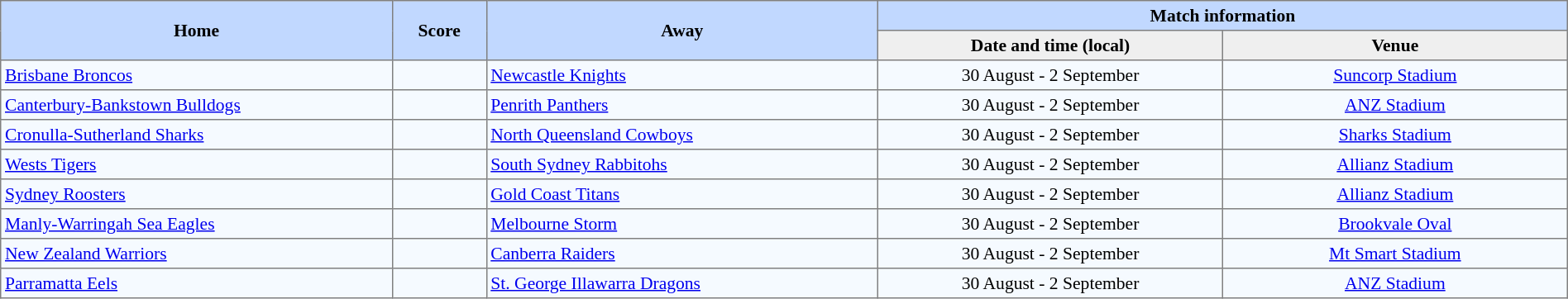<table border="1" cellpadding="3" cellspacing="0" style="border-collapse:collapse; font-size:90%; width:100%;">
<tr bgcolor=#C1D8FF>
<th rowspan=2 width=25%>Home</th>
<th rowspan=2 width=6%>Score</th>
<th rowspan=2 width=25%>Away</th>
<th colspan=6>Match information</th>
</tr>
<tr bgcolor=#EFEFEF>
<th width=22%>Date and time (local)</th>
<th width=22%>Venue</th>
</tr>
<tr style="text-align:center; background:#f5faff;">
<td align=left> <a href='#'>Brisbane Broncos</a></td>
<td></td>
<td align=left> <a href='#'>Newcastle Knights</a></td>
<td>30 August - 2 September</td>
<td><a href='#'>Suncorp Stadium</a></td>
</tr>
<tr style="text-align:center; background:#f5faff;">
<td align=left> <a href='#'>Canterbury-Bankstown Bulldogs</a></td>
<td></td>
<td align=left> <a href='#'>Penrith Panthers</a></td>
<td>30 August - 2 September</td>
<td><a href='#'>ANZ Stadium</a></td>
</tr>
<tr style="text-align:center; background:#f5faff;">
<td align=left> <a href='#'>Cronulla-Sutherland Sharks</a></td>
<td></td>
<td align=left> <a href='#'>North Queensland Cowboys</a></td>
<td>30 August - 2 September</td>
<td><a href='#'>Sharks Stadium</a></td>
</tr>
<tr style="text-align:center; background:#f5faff;">
<td align=left> <a href='#'>Wests Tigers</a></td>
<td></td>
<td align=left> <a href='#'>South Sydney Rabbitohs</a></td>
<td>30 August - 2 September</td>
<td><a href='#'>Allianz Stadium</a></td>
</tr>
<tr style="text-align:center; background:#f5faff;">
<td align=left> <a href='#'>Sydney Roosters</a></td>
<td></td>
<td align=left> <a href='#'>Gold Coast Titans</a></td>
<td>30 August - 2 September</td>
<td><a href='#'>Allianz Stadium</a></td>
</tr>
<tr style="text-align:center; background:#f5faff;">
<td align=left> <a href='#'>Manly-Warringah Sea Eagles</a></td>
<td></td>
<td align=left> <a href='#'>Melbourne Storm</a></td>
<td>30 August - 2 September</td>
<td><a href='#'>Brookvale Oval</a></td>
</tr>
<tr style="text-align:center; background:#f5faff;">
<td align=left> <a href='#'>New Zealand Warriors</a></td>
<td></td>
<td align=left> <a href='#'>Canberra Raiders</a></td>
<td>30 August - 2 September</td>
<td><a href='#'>Mt Smart Stadium</a></td>
</tr>
<tr style="text-align:center; background:#f5faff;">
<td align=left> <a href='#'>Parramatta Eels</a></td>
<td></td>
<td align=left> <a href='#'>St. George Illawarra Dragons</a></td>
<td>30 August - 2 September</td>
<td><a href='#'>ANZ Stadium</a></td>
</tr>
</table>
